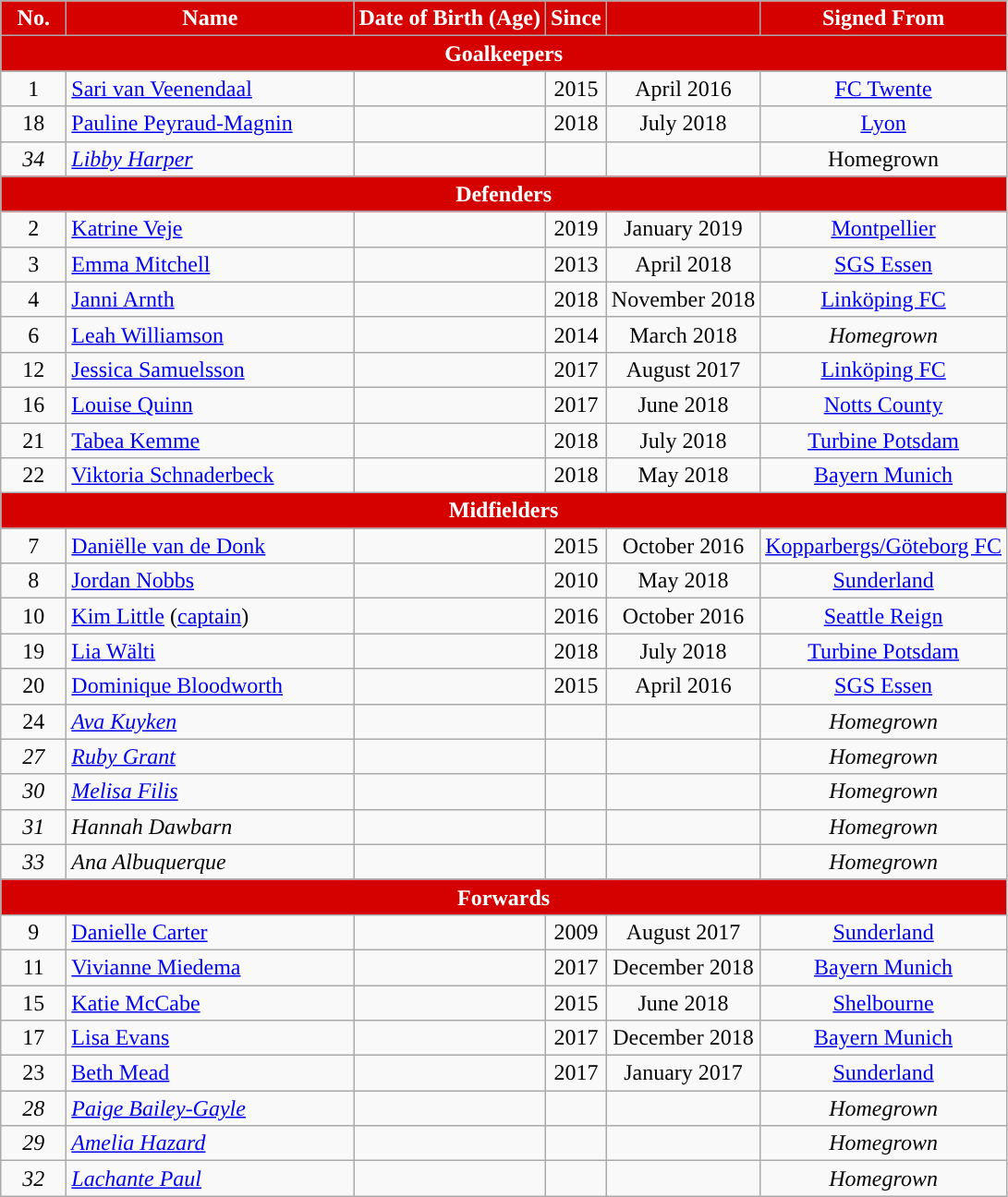<table class="wikitable" style="text-align:center; font-size:100%; ">
<tr>
<th style="background:#d50000; color:white; text-align:center; width:40px">No.</th>
<th style="background:#d50000; color:white; text-align:center;width:200px">Name</th>
<th style="background:#d50000; color:white; text-align:center;">Date of Birth (Age)</th>
<th style="background:#d50000; color:white; text-align:center;">Since</th>
<th style="background:#d50000; color:white; text-align:center;"></th>
<th style="background:#d50000; color:white; text-align:center;">Signed From</th>
</tr>
<tr>
<th colspan="6" style="background:#d50000; color:white; text-align:center">Goalkeepers</th>
</tr>
<tr>
<td>1</td>
<td style="text-align: left"> <a href='#'>Sari van Veenendaal</a></td>
<td></td>
<td>2015</td>
<td>April 2016</td>
<td> <a href='#'>FC Twente</a></td>
</tr>
<tr>
<td>18</td>
<td style="text-align: left"> <a href='#'>Pauline Peyraud-Magnin</a></td>
<td></td>
<td>2018</td>
<td>July 2018</td>
<td> <a href='#'>Lyon</a></td>
</tr>
<tr>
<td><em>34</em></td>
<td style="text-align: left"> <em><a href='#'>Libby Harper</a></em></td>
<td><em></em></td>
<td></td>
<td></td>
<td>Homegrown</td>
</tr>
<tr>
<th colspan="6" style="background:#d50000; color:white; text-align:center">Defenders</th>
</tr>
<tr>
<td>2</td>
<td style="text-align: left"> <a href='#'>Katrine Veje</a></td>
<td></td>
<td>2019</td>
<td>January 2019</td>
<td> <a href='#'>Montpellier</a></td>
</tr>
<tr>
<td>3</td>
<td style="text-align: left"> <a href='#'>Emma Mitchell</a></td>
<td></td>
<td>2013</td>
<td>April 2018</td>
<td> <a href='#'>SGS Essen</a></td>
</tr>
<tr>
<td>4</td>
<td style="text-align: left"> <a href='#'>Janni Arnth</a></td>
<td></td>
<td>2018</td>
<td>November 2018</td>
<td> <a href='#'>Linköping FC</a></td>
</tr>
<tr>
<td>6</td>
<td style="text-align: left"> <a href='#'>Leah Williamson</a></td>
<td></td>
<td>2014</td>
<td>March 2018</td>
<td><em>Homegrown</em></td>
</tr>
<tr>
<td>12</td>
<td style="text-align: left"> <a href='#'>Jessica Samuelsson</a></td>
<td></td>
<td>2017</td>
<td>August 2017</td>
<td> <a href='#'>Linköping FC</a></td>
</tr>
<tr>
<td>16</td>
<td style="text-align: left"> <a href='#'>Louise Quinn</a></td>
<td></td>
<td>2017</td>
<td>June 2018</td>
<td> <a href='#'>Notts County</a></td>
</tr>
<tr>
<td>21</td>
<td style="text-align: left"> <a href='#'>Tabea Kemme</a></td>
<td></td>
<td>2018</td>
<td>July 2018</td>
<td> <a href='#'>Turbine Potsdam</a></td>
</tr>
<tr>
<td>22</td>
<td style="text-align: left"> <a href='#'>Viktoria Schnaderbeck</a></td>
<td></td>
<td>2018</td>
<td>May 2018</td>
<td> <a href='#'>Bayern Munich</a></td>
</tr>
<tr>
<th colspan="6" style="background:#d50000; color:white; text-align:center">Midfielders</th>
</tr>
<tr>
<td>7</td>
<td style="text-align: left"> <a href='#'>Daniëlle van de Donk</a></td>
<td></td>
<td>2015</td>
<td>October 2016</td>
<td> <a href='#'>Kopparbergs/Göteborg FC</a></td>
</tr>
<tr>
<td>8</td>
<td style="text-align: left"> <a href='#'>Jordan Nobbs</a></td>
<td></td>
<td>2010</td>
<td>May 2018</td>
<td> <a href='#'>Sunderland</a></td>
</tr>
<tr>
<td>10</td>
<td style="text-align: left"> <a href='#'>Kim Little</a> (<a href='#'>captain</a>)</td>
<td></td>
<td>2016</td>
<td>October 2016</td>
<td> <a href='#'>Seattle Reign</a></td>
</tr>
<tr>
<td>19</td>
<td style="text-align: left"> <a href='#'>Lia Wälti</a></td>
<td></td>
<td>2018</td>
<td>July 2018</td>
<td> <a href='#'>Turbine Potsdam</a></td>
</tr>
<tr>
<td>20</td>
<td style="text-align: left"> <a href='#'>Dominique Bloodworth</a></td>
<td></td>
<td>2015</td>
<td>April 2016</td>
<td> <a href='#'>SGS Essen</a></td>
</tr>
<tr>
<td>24</td>
<td style="text-align: left"> <em><a href='#'>Ava Kuyken</a></em></td>
<td><em></em></td>
<td></td>
<td></td>
<td><em>Homegrown</em></td>
</tr>
<tr>
<td><em>27</em></td>
<td style="text-align: left"> <em><a href='#'>Ruby Grant</a></em></td>
<td><em></em></td>
<td></td>
<td></td>
<td><em>Homegrown</em></td>
</tr>
<tr>
<td><em>30</em></td>
<td style="text-align: left"> <em><a href='#'>Melisa Filis</a></em></td>
<td><em></em></td>
<td></td>
<td></td>
<td><em>Homegrown</em></td>
</tr>
<tr>
<td><em>31</em></td>
<td style="text-align: left"> <em>Hannah Dawbarn</em></td>
<td></td>
<td></td>
<td></td>
<td><em>Homegrown</em></td>
</tr>
<tr>
<td><em>33</em></td>
<td style="text-align: left"> <em>Ana Albuquerque</em></td>
<td><em></em></td>
<td></td>
<td></td>
<td><em>Homegrown</em></td>
</tr>
<tr>
<th colspan="6" style="background:#d50000; color:white; text-align:center">Forwards</th>
</tr>
<tr>
<td>9</td>
<td style="text-align: left"> <a href='#'>Danielle Carter</a></td>
<td></td>
<td>2009</td>
<td>August 2017</td>
<td> <a href='#'>Sunderland</a></td>
</tr>
<tr>
<td>11</td>
<td style="text-align: left"> <a href='#'>Vivianne Miedema</a></td>
<td></td>
<td>2017</td>
<td>December 2018</td>
<td> <a href='#'>Bayern Munich</a></td>
</tr>
<tr>
<td>15</td>
<td style="text-align: left"> <a href='#'>Katie McCabe</a></td>
<td></td>
<td>2015</td>
<td>June 2018</td>
<td> <a href='#'>Shelbourne</a></td>
</tr>
<tr>
<td>17</td>
<td style="text-align: left"> <a href='#'>Lisa Evans</a></td>
<td></td>
<td>2017</td>
<td>December 2018</td>
<td> <a href='#'>Bayern Munich</a></td>
</tr>
<tr>
<td>23</td>
<td style="text-align: left"> <a href='#'>Beth Mead</a></td>
<td></td>
<td>2017</td>
<td>January 2017</td>
<td> <a href='#'>Sunderland</a></td>
</tr>
<tr>
<td><em>28</em></td>
<td style="text-align: left"> <em><a href='#'>Paige Bailey-Gayle</a></em></td>
<td><em></em></td>
<td></td>
<td></td>
<td><em>Homegrown</em></td>
</tr>
<tr>
<td><em>29</em></td>
<td style="text-align: left"> <em><a href='#'>Amelia Hazard</a></em></td>
<td><em></em></td>
<td></td>
<td></td>
<td><em>Homegrown</em></td>
</tr>
<tr>
<td><em>32</em></td>
<td style="text-align: left"> <em><a href='#'>Lachante Paul</a></em></td>
<td><em></em></td>
<td></td>
<td></td>
<td><em>Homegrown</em></td>
</tr>
</table>
